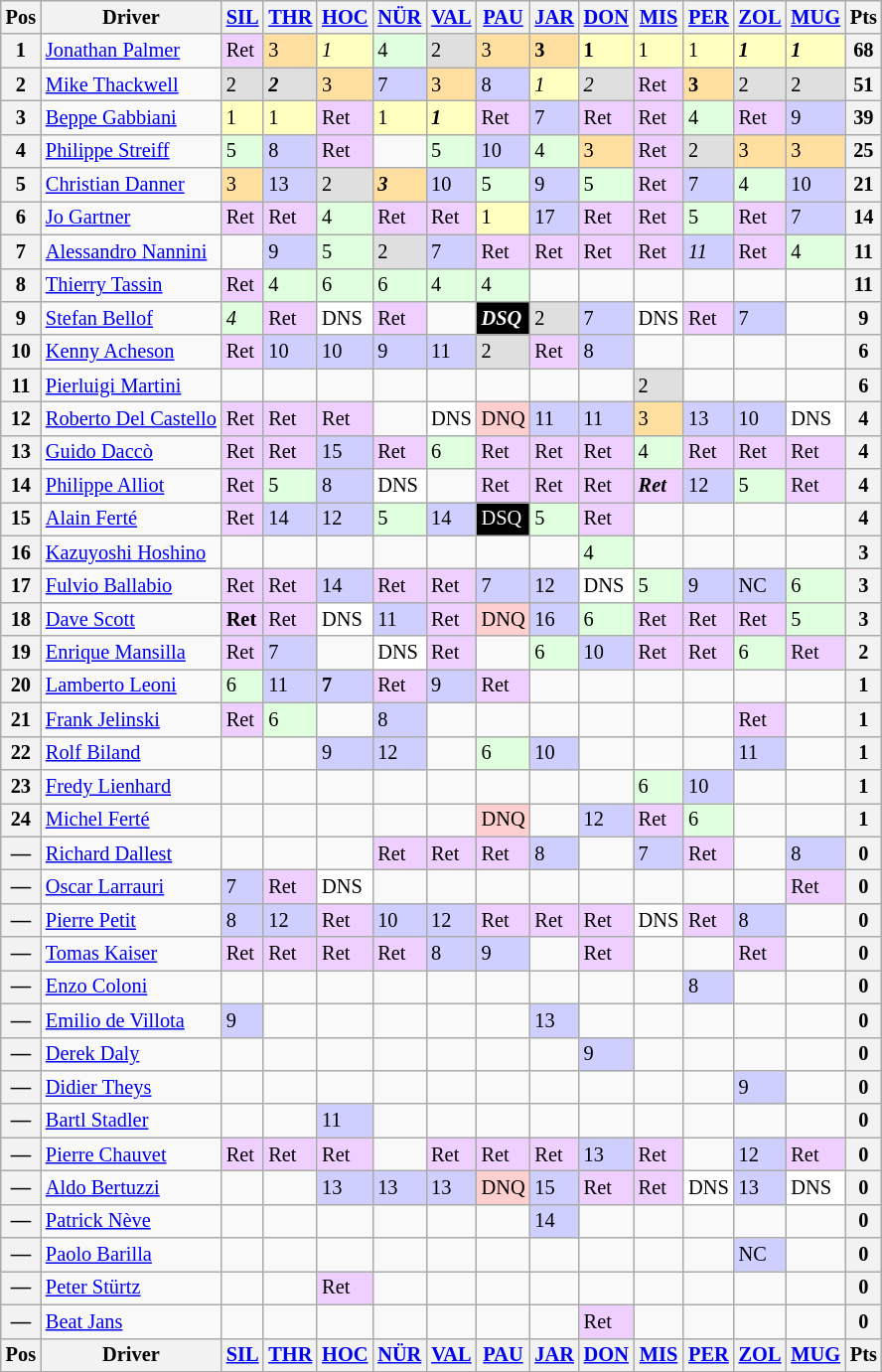<table class="wikitable" style="font-size: 85%;">
<tr valign="top">
<th valign="middle">Pos</th>
<th valign="middle">Driver</th>
<th><a href='#'>SIL</a><br></th>
<th><a href='#'>THR</a><br></th>
<th><a href='#'>HOC</a><br></th>
<th><a href='#'>NÜR</a><br></th>
<th><a href='#'>VAL</a><br></th>
<th><a href='#'>PAU</a><br></th>
<th><a href='#'>JAR</a><br></th>
<th><a href='#'>DON</a><br></th>
<th><a href='#'>MIS</a><br></th>
<th><a href='#'>PER</a><br></th>
<th><a href='#'>ZOL</a><br></th>
<th><a href='#'>MUG</a><br></th>
<th valign="middle">Pts</th>
</tr>
<tr>
<th>1</th>
<td> <a href='#'>Jonathan Palmer</a></td>
<td style="background:#EFCFFF;">Ret</td>
<td style="background:#FFDF9F;">3</td>
<td style="background:#FFFFBF;"><em>1</em></td>
<td style="background:#DFFFDF;">4</td>
<td style="background:#DFDFDF;">2</td>
<td style="background:#FFDF9F;">3</td>
<td style="background:#FFDF9F;"><strong>3</strong></td>
<td style="background:#FFFFBF;"><strong>1</strong></td>
<td style="background:#FFFFBF;">1</td>
<td style="background:#FFFFBF;">1</td>
<td style="background:#FFFFBF;"><strong><em>1</em></strong></td>
<td style="background:#FFFFBF;"><strong><em>1</em></strong></td>
<th>68</th>
</tr>
<tr>
<th>2</th>
<td> <a href='#'>Mike Thackwell</a></td>
<td style="background:#DFDFDF;">2</td>
<td style="background:#DFDFDF;"><strong><em>2</em></strong></td>
<td style="background:#FFDF9F;">3</td>
<td style="background:#CFCFFF;">7</td>
<td style="background:#FFDF9F;">3</td>
<td style="background:#CFCFFF;">8</td>
<td style="background:#FFFFBF;"><em>1</em></td>
<td style="background:#DFDFDF;"><em>2</em></td>
<td style="background:#EFCFFF;">Ret</td>
<td style="background:#FFDF9F;"><strong>3</strong></td>
<td style="background:#DFDFDF;">2</td>
<td style="background:#DFDFDF;">2</td>
<th>51</th>
</tr>
<tr>
<th>3</th>
<td> <a href='#'>Beppe Gabbiani</a></td>
<td style="background:#FFFFBF;">1</td>
<td style="background:#FFFFBF;">1</td>
<td style="background:#EFCFFF;">Ret</td>
<td style="background:#FFFFBF;">1</td>
<td style="background:#FFFFBF;"><strong><em>1</em></strong></td>
<td style="background:#EFCFFF;">Ret</td>
<td style="background:#CFCFFF;">7</td>
<td style="background:#EFCFFF;">Ret</td>
<td style="background:#EFCFFF;">Ret</td>
<td style="background:#DFFFDF;">4</td>
<td style="background:#EFCFFF;">Ret</td>
<td style="background:#CFCFFF;">9</td>
<th>39</th>
</tr>
<tr>
<th>4</th>
<td> <a href='#'>Philippe Streiff</a></td>
<td style="background:#DFFFDF;">5</td>
<td style="background:#CFCFFF;">8</td>
<td style="background:#EFCFFF;">Ret</td>
<td></td>
<td style="background:#DFFFDF;">5</td>
<td style="background:#CFCFFF;">10</td>
<td style="background:#DFFFDF;">4</td>
<td style="background:#FFDF9F;">3</td>
<td style="background:#EFCFFF;">Ret</td>
<td style="background:#DFDFDF;">2</td>
<td style="background:#FFDF9F;">3</td>
<td style="background:#FFDF9F;">3</td>
<th>25</th>
</tr>
<tr>
<th>5</th>
<td> <a href='#'>Christian Danner</a></td>
<td style="background:#FFDF9F;">3</td>
<td style="background:#CFCFFF;">13</td>
<td style="background:#DFDFDF;">2</td>
<td style="background:#FFDF9F;"><strong><em>3</em></strong></td>
<td style="background:#CFCFFF;">10</td>
<td style="background:#DFFFDF;">5</td>
<td style="background:#CFCFFF;">9</td>
<td style="background:#DFFFDF;">5</td>
<td style="background:#EFCFFF;">Ret</td>
<td style="background:#CFCFFF;">7</td>
<td style="background:#DFFFDF;">4</td>
<td style="background:#CFCFFF;">10</td>
<th>21</th>
</tr>
<tr>
<th>6</th>
<td> <a href='#'>Jo Gartner</a></td>
<td style="background:#EFCFFF;">Ret</td>
<td style="background:#EFCFFF;">Ret</td>
<td style="background:#DFFFDF;">4</td>
<td style="background:#EFCFFF;">Ret</td>
<td style="background:#EFCFFF;">Ret</td>
<td style="background:#FFFFBF;">1</td>
<td style="background:#CFCFFF;">17</td>
<td style="background:#EFCFFF;">Ret</td>
<td style="background:#EFCFFF;">Ret</td>
<td style="background:#DFFFDF;">5</td>
<td style="background:#EFCFFF;">Ret</td>
<td style="background:#CFCFFF;">7</td>
<th>14</th>
</tr>
<tr>
<th>7</th>
<td> <a href='#'>Alessandro Nannini</a></td>
<td></td>
<td style="background:#CFCFFF;">9</td>
<td style="background:#DFFFDF;">5</td>
<td style="background:#DFDFDF;">2</td>
<td style="background:#CFCFFF;">7</td>
<td style="background:#EFCFFF;">Ret</td>
<td style="background:#EFCFFF;">Ret</td>
<td style="background:#EFCFFF;">Ret</td>
<td style="background:#EFCFFF;">Ret</td>
<td style="background:#CFCFFF;"><em>11</em></td>
<td style="background:#EFCFFF;">Ret</td>
<td style="background:#DFFFDF;">4</td>
<th>11</th>
</tr>
<tr>
<th>8</th>
<td> <a href='#'>Thierry Tassin</a></td>
<td style="background:#EFCFFF;">Ret</td>
<td style="background:#DFFFDF;">4</td>
<td style="background:#DFFFDF;">6</td>
<td style="background:#DFFFDF;">6</td>
<td style="background:#DFFFDF;">4</td>
<td style="background:#DFFFDF;">4</td>
<td></td>
<td></td>
<td></td>
<td></td>
<td></td>
<td></td>
<th>11</th>
</tr>
<tr>
<th>9</th>
<td> <a href='#'>Stefan Bellof</a></td>
<td style="background:#DFFFDF;"><em>4</em></td>
<td style="background:#EFCFFF;">Ret</td>
<td style="background:white;">DNS</td>
<td style="background:#EFCFFF;">Ret</td>
<td></td>
<td style="background:#000000; color:#ffffff"><strong><em>DSQ</em></strong></td>
<td style="background:#DFDFDF;">2</td>
<td style="background:#CFCFFF;">7</td>
<td style="background:white;">DNS</td>
<td style="background:#EFCFFF;">Ret</td>
<td style="background:#CFCFFF;">7</td>
<td></td>
<th>9</th>
</tr>
<tr>
<th>10</th>
<td> <a href='#'>Kenny Acheson</a></td>
<td style="background:#EFCFFF;">Ret</td>
<td style="background:#CFCFFF;">10</td>
<td style="background:#CFCFFF;">10</td>
<td style="background:#CFCFFF;">9</td>
<td style="background:#CFCFFF;">11</td>
<td style="background:#DFDFDF;">2</td>
<td style="background:#EFCFFF;">Ret</td>
<td style="background:#CFCFFF;">8</td>
<td></td>
<td></td>
<td></td>
<td></td>
<th>6</th>
</tr>
<tr>
<th>11</th>
<td> <a href='#'>Pierluigi Martini</a></td>
<td></td>
<td></td>
<td></td>
<td></td>
<td></td>
<td></td>
<td></td>
<td></td>
<td style="background:#DFDFDF;">2</td>
<td></td>
<td></td>
<td></td>
<th>6</th>
</tr>
<tr>
<th>12</th>
<td> <a href='#'>Roberto Del Castello</a></td>
<td style="background:#EFCFFF;">Ret</td>
<td style="background:#EFCFFF;">Ret</td>
<td style="background:#EFCFFF;">Ret</td>
<td></td>
<td style="background:white;">DNS</td>
<td style="background:#FFCFCF;">DNQ</td>
<td style="background:#CFCFFF;">11</td>
<td style="background:#CFCFFF;">11</td>
<td style="background:#FFDF9F;">3</td>
<td style="background:#CFCFFF;">13</td>
<td style="background:#CFCFFF;">10</td>
<td style="background:white;">DNS</td>
<th>4</th>
</tr>
<tr>
<th>13</th>
<td> <a href='#'>Guido Daccò</a></td>
<td style="background:#EFCFFF;">Ret</td>
<td style="background:#EFCFFF;">Ret</td>
<td style="background:#CFCFFF;">15</td>
<td style="background:#EFCFFF;">Ret</td>
<td style="background:#DFFFDF;">6</td>
<td style="background:#EFCFFF;">Ret</td>
<td style="background:#EFCFFF;">Ret</td>
<td style="background:#EFCFFF;">Ret</td>
<td style="background:#DFFFDF;">4</td>
<td style="background:#EFCFFF;">Ret</td>
<td style="background:#EFCFFF;">Ret</td>
<td style="background:#EFCFFF;">Ret</td>
<th>4</th>
</tr>
<tr>
<th>14</th>
<td> <a href='#'>Philippe Alliot</a></td>
<td style="background:#EFCFFF;">Ret</td>
<td style="background:#DFFFDF;">5</td>
<td style="background:#CFCFFF;">8</td>
<td style="background:white;">DNS</td>
<td></td>
<td style="background:#EFCFFF;">Ret</td>
<td style="background:#EFCFFF;">Ret</td>
<td style="background:#EFCFFF;">Ret</td>
<td style="background:#EFCFFF;"><strong><em>Ret</em></strong></td>
<td style="background:#CFCFFF;">12</td>
<td style="background:#DFFFDF;">5</td>
<td style="background:#EFCFFF;">Ret</td>
<th>4</th>
</tr>
<tr>
<th>15</th>
<td> <a href='#'>Alain Ferté</a></td>
<td style="background:#EFCFFF;">Ret</td>
<td style="background:#CFCFFF;">14</td>
<td style="background:#CFCFFF;">12</td>
<td style="background:#DFFFDF;">5</td>
<td style="background:#CFCFFF;">14</td>
<td style="background:#000000; color:#ffffff">DSQ</td>
<td style="background:#DFFFDF;">5</td>
<td style="background:#EFCFFF;">Ret</td>
<td></td>
<td></td>
<td></td>
<td></td>
<th>4</th>
</tr>
<tr>
<th>16</th>
<td> <a href='#'>Kazuyoshi Hoshino</a></td>
<td></td>
<td></td>
<td></td>
<td></td>
<td></td>
<td></td>
<td></td>
<td style="background:#DFFFDF;">4</td>
<td></td>
<td></td>
<td></td>
<td></td>
<th>3</th>
</tr>
<tr>
<th>17</th>
<td> <a href='#'>Fulvio Ballabio</a></td>
<td style="background:#EFCFFF;">Ret</td>
<td style="background:#EFCFFF;">Ret</td>
<td style="background:#CFCFFF;">14</td>
<td style="background:#EFCFFF;">Ret</td>
<td style="background:#EFCFFF;">Ret</td>
<td style="background:#CFCFFF;">7</td>
<td style="background:#CFCFFF;">12</td>
<td style="background:white;">DNS</td>
<td style="background:#DFFFDF;">5</td>
<td style="background:#CFCFFF;">9</td>
<td style="background:#CFCFFF;">NC</td>
<td style="background:#DFFFDF;">6</td>
<th>3</th>
</tr>
<tr>
<th>18</th>
<td> <a href='#'>Dave Scott</a></td>
<td style="background:#EFCFFF;"><strong>Ret</strong></td>
<td style="background:#EFCFFF;">Ret</td>
<td style="background:white;">DNS</td>
<td style="background:#CFCFFF;">11</td>
<td style="background:#EFCFFF;">Ret</td>
<td style="background:#FFCFCF;">DNQ</td>
<td style="background:#CFCFFF;">16</td>
<td style="background:#DFFFDF;">6</td>
<td style="background:#EFCFFF;">Ret</td>
<td style="background:#EFCFFF;">Ret</td>
<td style="background:#EFCFFF;">Ret</td>
<td style="background:#DFFFDF;">5</td>
<th>3</th>
</tr>
<tr>
<th>19</th>
<td> <a href='#'>Enrique Mansilla</a></td>
<td style="background:#EFCFFF;">Ret</td>
<td style="background:#CFCFFF;">7</td>
<td></td>
<td style="background:white;">DNS</td>
<td style="background:#EFCFFF;">Ret</td>
<td></td>
<td style="background:#DFFFDF;">6</td>
<td style="background:#CFCFFF;">10</td>
<td style="background:#EFCFFF;">Ret</td>
<td style="background:#EFCFFF;">Ret</td>
<td style="background:#DFFFDF;">6</td>
<td style="background:#EFCFFF;">Ret</td>
<th>2</th>
</tr>
<tr>
<th>20</th>
<td> <a href='#'>Lamberto Leoni</a></td>
<td style="background:#DFFFDF;">6</td>
<td style="background:#CFCFFF;">11</td>
<td style="background:#CFCFFF;"><strong>7</strong></td>
<td style="background:#EFCFFF;">Ret</td>
<td style="background:#CFCFFF;">9</td>
<td style="background:#EFCFFF;">Ret</td>
<td></td>
<td></td>
<td></td>
<td></td>
<td></td>
<td></td>
<th>1</th>
</tr>
<tr>
<th>21</th>
<td> <a href='#'>Frank Jelinski</a></td>
<td style="background:#EFCFFF;">Ret</td>
<td style="background:#DFFFDF;">6</td>
<td></td>
<td style="background:#CFCFFF;">8</td>
<td></td>
<td></td>
<td></td>
<td></td>
<td></td>
<td></td>
<td style="background:#EFCFFF;">Ret</td>
<td></td>
<th>1</th>
</tr>
<tr>
<th>22</th>
<td> <a href='#'>Rolf Biland</a></td>
<td></td>
<td></td>
<td style="background:#CFCFFF;">9</td>
<td style="background:#CFCFFF;">12</td>
<td></td>
<td style="background:#DFFFDF;">6</td>
<td style="background:#CFCFFF;">10</td>
<td></td>
<td></td>
<td></td>
<td style="background:#CFCFFF;">11</td>
<td></td>
<th>1</th>
</tr>
<tr>
<th>23</th>
<td> <a href='#'>Fredy Lienhard</a></td>
<td></td>
<td></td>
<td></td>
<td></td>
<td></td>
<td></td>
<td></td>
<td></td>
<td style="background:#DFFFDF;">6</td>
<td style="background:#CFCFFF;">10</td>
<td></td>
<td></td>
<th>1</th>
</tr>
<tr>
<th>24</th>
<td> <a href='#'>Michel Ferté</a></td>
<td></td>
<td></td>
<td></td>
<td></td>
<td></td>
<td style="background:#FFCFCF;">DNQ</td>
<td></td>
<td style="background:#CFCFFF;">12</td>
<td style="background:#EFCFFF;">Ret</td>
<td style="background:#DFFFDF;">6</td>
<td></td>
<td></td>
<th>1</th>
</tr>
<tr>
<th>—</th>
<td> <a href='#'>Richard Dallest</a></td>
<td></td>
<td></td>
<td></td>
<td style="background:#EFCFFF;">Ret</td>
<td style="background:#EFCFFF;">Ret</td>
<td style="background:#EFCFFF;">Ret</td>
<td style="background:#CFCFFF;">8</td>
<td></td>
<td style="background:#CFCFFF;">7</td>
<td style="background:#EFCFFF;">Ret</td>
<td></td>
<td style="background:#CFCFFF;">8</td>
<th>0</th>
</tr>
<tr>
<th>—</th>
<td> <a href='#'>Oscar Larrauri</a></td>
<td style="background:#CFCFFF;">7</td>
<td style="background:#EFCFFF;">Ret</td>
<td style="background:#FFFFFF;">DNS</td>
<td></td>
<td></td>
<td></td>
<td></td>
<td></td>
<td></td>
<td></td>
<td></td>
<td style="background:#EFCFFF;">Ret</td>
<th>0</th>
</tr>
<tr>
<th>—</th>
<td> <a href='#'>Pierre Petit</a></td>
<td style="background:#CFCFFF;">8</td>
<td style="background:#CFCFFF;">12</td>
<td style="background:#EFCFFF;">Ret</td>
<td style="background:#CFCFFF;">10</td>
<td style="background:#CFCFFF;">12</td>
<td style="background:#EFCFFF;">Ret</td>
<td style="background:#EFCFFF;">Ret</td>
<td style="background:#EFCFFF;">Ret</td>
<td style="background:white;">DNS</td>
<td style="background:#EFCFFF;">Ret</td>
<td style="background:#CFCFFF;">8</td>
<td></td>
<th>0</th>
</tr>
<tr>
<th>—</th>
<td> <a href='#'>Tomas Kaiser</a></td>
<td style="background:#EFCFFF;">Ret</td>
<td style="background:#EFCFFF;">Ret</td>
<td style="background:#EFCFFF;">Ret</td>
<td style="background:#EFCFFF;">Ret</td>
<td style="background:#CFCFFF;">8</td>
<td style="background:#CFCFFF;">9</td>
<td></td>
<td style="background:#EFCFFF;">Ret</td>
<td></td>
<td></td>
<td style="background:#EFCFFF;">Ret</td>
<td></td>
<th>0</th>
</tr>
<tr>
<th>—</th>
<td> <a href='#'>Enzo Coloni</a></td>
<td></td>
<td></td>
<td></td>
<td></td>
<td></td>
<td></td>
<td></td>
<td></td>
<td></td>
<td style="background:#CFCFFF;">8</td>
<td></td>
<td></td>
<th>0</th>
</tr>
<tr>
<th>—</th>
<td> <a href='#'>Emilio de Villota</a></td>
<td style="background:#CFCFFF;">9</td>
<td></td>
<td></td>
<td></td>
<td></td>
<td></td>
<td style="background:#CFCFFF;">13</td>
<td></td>
<td></td>
<td></td>
<td></td>
<td></td>
<th>0</th>
</tr>
<tr>
<th>—</th>
<td> <a href='#'>Derek Daly</a></td>
<td></td>
<td></td>
<td></td>
<td></td>
<td></td>
<td></td>
<td></td>
<td style="background:#CFCFFF;">9</td>
<td></td>
<td></td>
<td></td>
<td></td>
<th>0</th>
</tr>
<tr>
<th>—</th>
<td> <a href='#'>Didier Theys</a></td>
<td></td>
<td></td>
<td></td>
<td></td>
<td></td>
<td></td>
<td></td>
<td></td>
<td></td>
<td></td>
<td style="background:#CFCFFF;">9</td>
<td></td>
<th>0</th>
</tr>
<tr>
<th>—</th>
<td> <a href='#'>Bartl Stadler</a></td>
<td></td>
<td></td>
<td style="background:#CFCFFF;">11</td>
<td></td>
<td></td>
<td></td>
<td></td>
<td></td>
<td></td>
<td></td>
<td></td>
<td></td>
<th>0</th>
</tr>
<tr>
<th>—</th>
<td> <a href='#'>Pierre Chauvet</a></td>
<td style="background:#EFCFFF;">Ret</td>
<td style="background:#EFCFFF;">Ret</td>
<td style="background:#EFCFFF;">Ret</td>
<td></td>
<td style="background:#EFCFFF;">Ret</td>
<td style="background:#EFCFFF;">Ret</td>
<td style="background:#EFCFFF;">Ret</td>
<td style="background:#CFCFFF;">13</td>
<td style="background:#EFCFFF;">Ret</td>
<td></td>
<td style="background:#CFCFFF;">12</td>
<td style="background:#EFCFFF;">Ret</td>
<th>0</th>
</tr>
<tr>
<th>—</th>
<td> <a href='#'>Aldo Bertuzzi</a></td>
<td></td>
<td></td>
<td style="background:#CFCFFF;">13</td>
<td style="background:#CFCFFF;">13</td>
<td style="background:#CFCFFF;">13</td>
<td style="background:#FFCFCF;">DNQ</td>
<td style="background:#CFCFFF;">15</td>
<td style="background:#EFCFFF;">Ret</td>
<td style="background:#EFCFFF;">Ret</td>
<td style="background:white;">DNS</td>
<td style="background:#CFCFFF;">13</td>
<td style="background:white;">DNS</td>
<th>0</th>
</tr>
<tr>
<th>—</th>
<td> <a href='#'>Patrick Nève</a></td>
<td></td>
<td></td>
<td></td>
<td></td>
<td></td>
<td></td>
<td style="background:#CFCFFF;">14</td>
<td></td>
<td></td>
<td></td>
<td></td>
<td></td>
<th>0</th>
</tr>
<tr>
<th>—</th>
<td> <a href='#'>Paolo Barilla</a></td>
<td></td>
<td></td>
<td></td>
<td></td>
<td></td>
<td></td>
<td></td>
<td></td>
<td></td>
<td></td>
<td style="background:#CFCFFF;">NC</td>
<td></td>
<th>0</th>
</tr>
<tr>
<th>—</th>
<td> <a href='#'>Peter Stürtz</a></td>
<td></td>
<td></td>
<td style="background:#EFCFFF;">Ret</td>
<td></td>
<td></td>
<td></td>
<td></td>
<td></td>
<td></td>
<td></td>
<td></td>
<td></td>
<th>0</th>
</tr>
<tr>
<th>—</th>
<td> <a href='#'>Beat Jans</a></td>
<td></td>
<td></td>
<td></td>
<td></td>
<td></td>
<td></td>
<td></td>
<td style="background:#EFCFFF;">Ret</td>
<td></td>
<td></td>
<td></td>
<td></td>
<th>0</th>
</tr>
<tr>
<th valign="middle">Pos</th>
<th valign="middle">Driver</th>
<th><a href='#'>SIL</a><br></th>
<th><a href='#'>THR</a><br></th>
<th><a href='#'>HOC</a><br></th>
<th><a href='#'>NÜR</a><br></th>
<th><a href='#'>VAL</a><br></th>
<th><a href='#'>PAU</a><br></th>
<th><a href='#'>JAR</a><br></th>
<th><a href='#'>DON</a><br></th>
<th><a href='#'>MIS</a><br></th>
<th><a href='#'>PER</a><br></th>
<th><a href='#'>ZOL</a><br></th>
<th><a href='#'>MUG</a><br></th>
<th valign="middle">Pts</th>
</tr>
</table>
